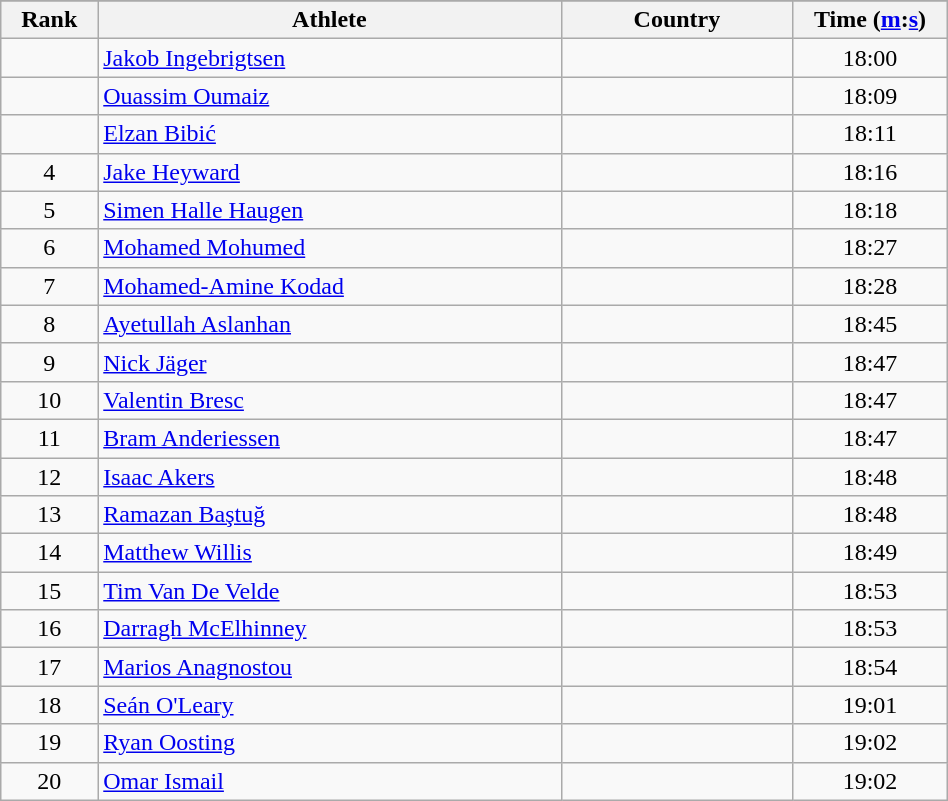<table class="wikitable" style="text-align:center;" width="50%">
<tr>
</tr>
<tr>
<th width=5%>Rank</th>
<th width=30%>Athlete</th>
<th width=15%>Country</th>
<th width=10%>Time (<a href='#'>m</a>:<a href='#'>s</a>)</th>
</tr>
<tr>
<td></td>
<td align=left><a href='#'>Jakob Ingebrigtsen</a></td>
<td align=left></td>
<td>18:00</td>
</tr>
<tr>
<td></td>
<td align=left><a href='#'>Ouassim Oumaiz</a></td>
<td align=left></td>
<td>18:09</td>
</tr>
<tr>
<td></td>
<td align=left><a href='#'>Elzan Bibić</a></td>
<td align=left></td>
<td>18:11</td>
</tr>
<tr>
<td>4</td>
<td align=left><a href='#'>Jake Heyward</a></td>
<td align=left></td>
<td>18:16</td>
</tr>
<tr>
<td>5</td>
<td align=left><a href='#'>Simen Halle Haugen</a></td>
<td align=left></td>
<td>18:18</td>
</tr>
<tr>
<td>6</td>
<td align=left><a href='#'>Mohamed Mohumed</a></td>
<td align=left></td>
<td>18:27</td>
</tr>
<tr>
<td>7</td>
<td align=left><a href='#'>Mohamed-Amine Kodad</a></td>
<td align=left></td>
<td>18:28</td>
</tr>
<tr>
<td>8</td>
<td align=left><a href='#'>Ayetullah Aslanhan</a></td>
<td align=left></td>
<td>18:45</td>
</tr>
<tr>
<td>9</td>
<td align=left><a href='#'>Nick Jäger</a></td>
<td align=left></td>
<td>18:47</td>
</tr>
<tr>
<td>10</td>
<td align=left><a href='#'>Valentin Bresc</a></td>
<td align=left></td>
<td>18:47</td>
</tr>
<tr>
<td>11</td>
<td align=left><a href='#'>Bram Anderiessen</a></td>
<td align=left></td>
<td>18:47</td>
</tr>
<tr>
<td>12</td>
<td align=left><a href='#'>Isaac Akers</a></td>
<td align=left></td>
<td>18:48</td>
</tr>
<tr>
<td>13</td>
<td align=left><a href='#'>Ramazan Baştuğ</a></td>
<td align=left></td>
<td>18:48</td>
</tr>
<tr>
<td>14</td>
<td align=left><a href='#'>Matthew Willis</a></td>
<td align=left></td>
<td>18:49</td>
</tr>
<tr>
<td>15</td>
<td align=left><a href='#'>Tim Van De Velde</a></td>
<td align=left></td>
<td>18:53</td>
</tr>
<tr>
<td>16</td>
<td align=left><a href='#'>Darragh McElhinney</a></td>
<td align=left></td>
<td>18:53</td>
</tr>
<tr>
<td>17</td>
<td align=left><a href='#'>Marios Anagnostou</a></td>
<td align=left></td>
<td>18:54</td>
</tr>
<tr>
<td>18</td>
<td align=left><a href='#'>Seán O'Leary</a></td>
<td align=left></td>
<td>19:01</td>
</tr>
<tr>
<td>19</td>
<td align=left><a href='#'>Ryan Oosting</a></td>
<td align=left></td>
<td>19:02</td>
</tr>
<tr>
<td>20</td>
<td align=left><a href='#'>Omar Ismail</a></td>
<td align=left></td>
<td>19:02</td>
</tr>
</table>
